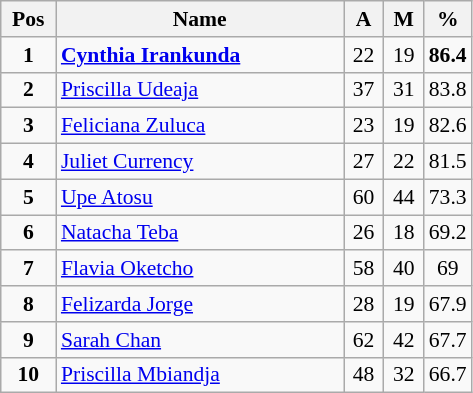<table class="wikitable" style="text-align:center; font-size:90%;">
<tr>
<th width=30px>Pos</th>
<th width=185px>Name</th>
<th width=20px>A</th>
<th width=20px>M</th>
<th width=25px>%</th>
</tr>
<tr>
<td><strong>1</strong></td>
<td align=left> <strong><a href='#'>Cynthia Irankunda</a></strong></td>
<td align=center>22</td>
<td align=center>19</td>
<td align=center><strong>86.4</strong></td>
</tr>
<tr>
<td><strong>2</strong></td>
<td align=left> <a href='#'>Priscilla Udeaja</a></td>
<td align=center>37</td>
<td align=center>31</td>
<td align=center>83.8</td>
</tr>
<tr>
<td><strong>3</strong></td>
<td align=left> <a href='#'>Feliciana Zuluca</a></td>
<td align=center>23</td>
<td align=center>19</td>
<td align=center>82.6</td>
</tr>
<tr>
<td><strong>4</strong></td>
<td align=left> <a href='#'>Juliet Currency</a></td>
<td align=center>27</td>
<td align=center>22</td>
<td align=center>81.5</td>
</tr>
<tr>
<td><strong>5</strong></td>
<td align=left> <a href='#'>Upe Atosu</a></td>
<td align=center>60</td>
<td align=center>44</td>
<td align=center>73.3</td>
</tr>
<tr>
<td><strong>6</strong></td>
<td align=left> <a href='#'>Natacha Teba</a></td>
<td align=center>26</td>
<td align=center>18</td>
<td align=center>69.2</td>
</tr>
<tr>
<td><strong>7</strong></td>
<td align=left> <a href='#'>Flavia Oketcho</a></td>
<td align=center>58</td>
<td align=center>40</td>
<td align=center>69</td>
</tr>
<tr>
<td><strong>8</strong></td>
<td align=left> <a href='#'>Felizarda Jorge</a></td>
<td align=center>28</td>
<td align=center>19</td>
<td align=center>67.9</td>
</tr>
<tr>
<td><strong>9</strong></td>
<td align=left> <a href='#'>Sarah Chan</a></td>
<td align=center>62</td>
<td align=center>42</td>
<td align=center>67.7</td>
</tr>
<tr>
<td><strong>10</strong></td>
<td align=left> <a href='#'>Priscilla Mbiandja</a></td>
<td align=center>48</td>
<td align=center>32</td>
<td align=center>66.7</td>
</tr>
</table>
